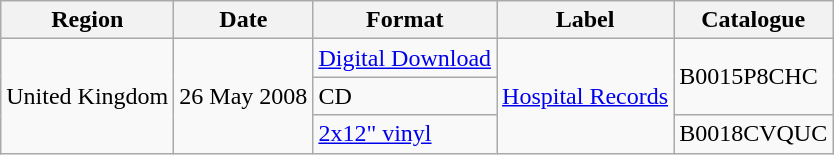<table class=wikitable>
<tr>
<th>Region</th>
<th>Date</th>
<th>Format</th>
<th>Label</th>
<th>Catalogue</th>
</tr>
<tr>
<td rowspan="3">United Kingdom</td>
<td rowspan="3">26 May 2008</td>
<td><a href='#'>Digital Download</a></td>
<td rowspan="3"><a href='#'>Hospital Records</a></td>
<td rowspan="2">B0015P8CHC</td>
</tr>
<tr>
<td>CD</td>
</tr>
<tr>
<td><a href='#'>2x12" vinyl</a></td>
<td>B0018CVQUC</td>
</tr>
</table>
